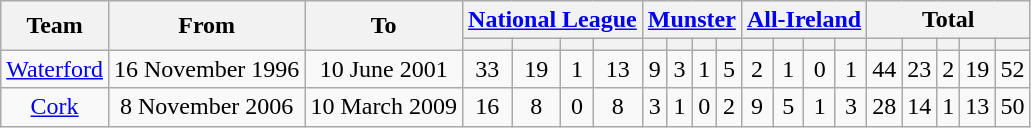<table class="wikitable" style="text-align:center">
<tr>
<th rowspan="2">Team</th>
<th rowspan="2">From</th>
<th rowspan="2">To</th>
<th colspan="4"><a href='#'>National League</a></th>
<th colspan="4"><a href='#'>Munster</a></th>
<th colspan="4"><a href='#'>All-Ireland</a></th>
<th colspan="5">Total</th>
</tr>
<tr>
<th></th>
<th></th>
<th></th>
<th></th>
<th></th>
<th></th>
<th></th>
<th></th>
<th></th>
<th></th>
<th></th>
<th></th>
<th></th>
<th></th>
<th></th>
<th></th>
<th></th>
</tr>
<tr>
<td rowspan="1"><a href='#'>Waterford</a></td>
<td>16 November 1996</td>
<td>10 June 2001</td>
<td>33</td>
<td>19</td>
<td>1</td>
<td>13</td>
<td>9</td>
<td>3</td>
<td>1</td>
<td>5</td>
<td>2</td>
<td>1</td>
<td>0</td>
<td>1</td>
<td>44</td>
<td>23</td>
<td>2</td>
<td>19</td>
<td>52</td>
</tr>
<tr>
<td rowspan="1"><a href='#'>Cork</a></td>
<td>8 November 2006</td>
<td>10 March 2009</td>
<td>16</td>
<td>8</td>
<td>0</td>
<td>8</td>
<td>3</td>
<td>1</td>
<td>0</td>
<td>2</td>
<td>9</td>
<td>5</td>
<td>1</td>
<td>3</td>
<td>28</td>
<td>14</td>
<td>1</td>
<td>13</td>
<td>50</td>
</tr>
</table>
